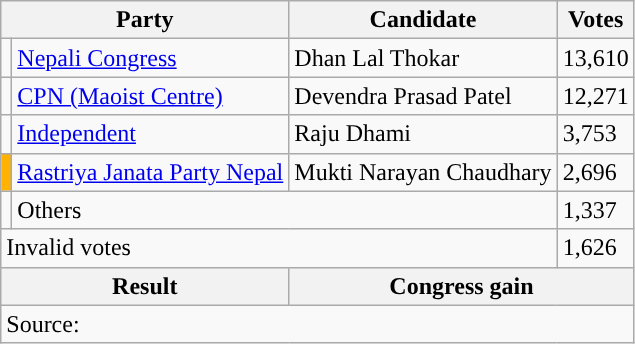<table class="wikitable">
<tr>
<th colspan="2">Party</th>
<th>Candidate</th>
<th>Votes</th>
</tr>
<tr>
<td style="background-color:"></td>
<td><a href='#'>Nepali Congress</a></td>
<td>Dhan Lal Thokar</td>
<td>13,610</td>
</tr>
<tr>
<td style="background-color:"></td>
<td><a href='#'>CPN (Maoist Centre)</a></td>
<td>Devendra Prasad Patel</td>
<td>12,271</td>
</tr>
<tr>
<td style="background-color:"></td>
<td><a href='#'>Independent</a></td>
<td>Raju Dhami</td>
<td>3,753</td>
</tr>
<tr>
<td style="background-color:#ffb300"></td>
<td><a href='#'>Rastriya Janata Party Nepal</a></td>
<td>Mukti Narayan Chaudhary</td>
<td>2,696</td>
</tr>
<tr>
<td></td>
<td colspan="2">Others</td>
<td>1,337</td>
</tr>
<tr>
<td colspan="3">Invalid votes</td>
<td>1,626</td>
</tr>
<tr>
<th colspan="2">Result</th>
<th colspan="2">Congress gain</th>
</tr>
<tr>
<td colspan="4">Source: </td>
</tr>
</table>
